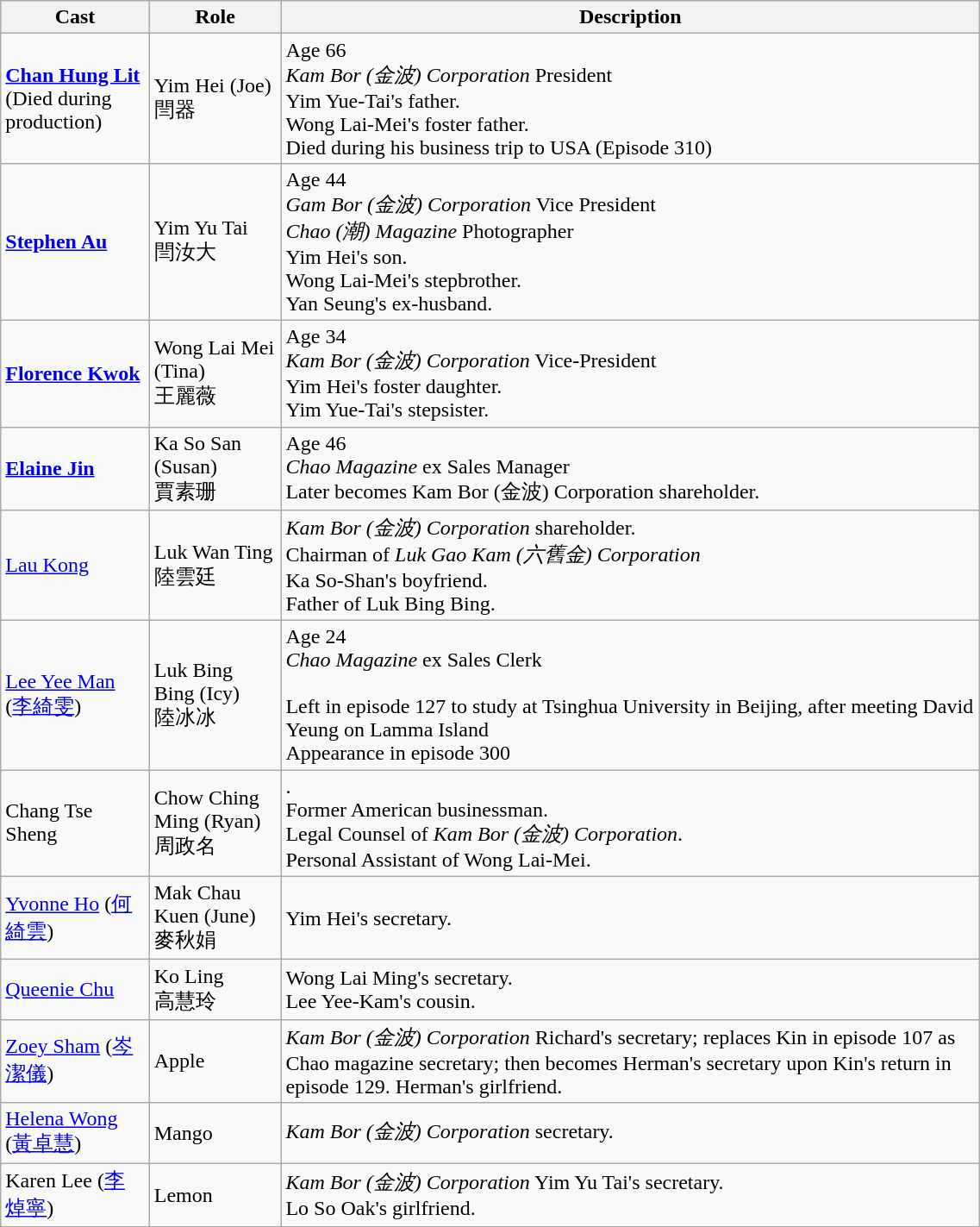<table class="wikitable" width="60%">
<tr>
<th>Cast</th>
<th>Role</th>
<th>Description</th>
</tr>
<tr>
<td><strong><a href='#'>Chan Hung Lit</a></strong><br>(Died during production)</td>
<td>Yim Hei (Joe)<br> 閆器</td>
<td>Age 66<br><em>Kam Bor (金波) Corporation</em> President <br> Yim Yue-Tai's father. <br> Wong Lai-Mei's foster father.<br>Died during his business trip to USA (Episode 310)</td>
</tr>
<tr>
<td><strong><a href='#'>Stephen Au</a></strong></td>
<td>Yim Yu Tai <br> 閆汝大</td>
<td>Age 44<br><em>Gam Bor (金波) Corporation</em> Vice President <br> <em>Chao (潮) Magazine</em> Photographer <br> Yim Hei's son. <br> Wong Lai-Mei's stepbrother. <br> Yan Seung's ex-husband.</td>
</tr>
<tr>
<td><strong><a href='#'>Florence Kwok</a></strong></td>
<td>Wong Lai Mei (Tina) <br> 王麗薇</td>
<td>Age 34<br><em>Kam Bor (金波) Corporation</em> Vice-President <br> Yim Hei's foster daughter. <br> Yim Yue-Tai's stepsister.</td>
</tr>
<tr>
<td><strong><a href='#'>Elaine Jin</a></strong></td>
<td>Ka So San (Susan) <br> 賈素珊</td>
<td>Age 46<br><em>Chao Magazine</em> ex Sales Manager <br>Later becomes Kam Bor (金波) Corporation shareholder.</td>
</tr>
<tr>
<td><a href='#'>Lau Kong</a></td>
<td>Luk Wan Ting<br>陸雲廷</td>
<td><em>Kam Bor (金波) Corporation</em> shareholder. <br> Chairman of <em>Luk Gao Kam (六舊金) Corporation</em> <br> Ka So-Shan's boyfriend. <br> Father of Luk Bing Bing.</td>
</tr>
<tr>
<td><a href='#'>Lee Yee Man</a> (<a href='#'>李綺雯</a>)</td>
<td>Luk Bing Bing (Icy) <br> 陸冰冰</td>
<td>Age 24 <br> <em>Chao Magazine</em> ex Sales Clerk <br><br>Left in episode 127 to study at Tsinghua University in Beijing, after meeting David Yeung on Lamma Island
<br> Appearance in episode 300</td>
</tr>
<tr>
<td>Chang Tse Sheng</td>
<td>Chow Ching Ming (Ryan) <br>周政名</td>
<td>. <br> Former American businessman. <br> Legal Counsel of <em>Kam Bor (金波) Corporation</em>. <br> Personal Assistant of Wong Lai-Mei.</td>
</tr>
<tr>
<td><a href='#'>Yvonne Ho</a> (<a href='#'>何綺雲</a>)</td>
<td>Mak Chau Kuen (June) <br> 麥秋娟</td>
<td>Yim Hei's secretary.</td>
</tr>
<tr>
<td><a href='#'>Queenie Chu</a></td>
<td>Ko Ling <br> 高慧玲</td>
<td>Wong Lai Ming's secretary. <br> Lee Yee-Kam's cousin.</td>
</tr>
<tr>
<td><a href='#'>Zoey Sham</a> (<a href='#'>岑潔儀</a>)</td>
<td>Apple</td>
<td><em>Kam Bor (金波) Corporation</em> Richard's secretary; replaces Kin in episode 107 as Chao magazine secretary; then becomes Herman's secretary upon Kin's return in episode 129. Herman's girlfriend.</td>
</tr>
<tr>
<td><a href='#'>Helena Wong</a> (<a href='#'>黃卓慧</a>)</td>
<td>Mango</td>
<td><em>Kam Bor (金波) Corporation</em> secretary.</td>
</tr>
<tr>
<td>Karen Lee (<a href='#'>李焯寧</a>)</td>
<td>Lemon</td>
<td><em>Kam Bor (金波) Corporation</em> Yim Yu Tai's secretary. <br> Lo So Oak's girlfriend.</td>
</tr>
</table>
